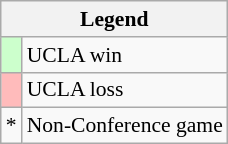<table class="wikitable" style="font-size:90%">
<tr>
<th colspan=2>Legend</th>
</tr>
<tr>
<td style="background:#ccffcc;"> </td>
<td>UCLA win</td>
</tr>
<tr>
<td style="background:#fbb;"> </td>
<td>UCLA loss</td>
</tr>
<tr>
<td>*</td>
<td>Non-Conference game</td>
</tr>
</table>
